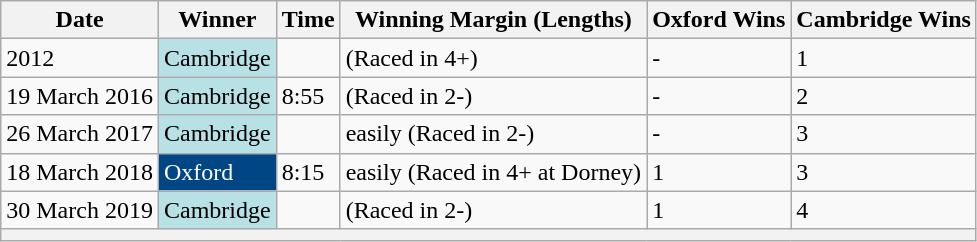<table class="wikitable collapsible collapsed" style="border-collapse: collapse;">
<tr>
<th>Date</th>
<th>Winner</th>
<th>Time</th>
<th>Winning Margin (Lengths)</th>
<th>Oxford Wins</th>
<th>Cambridge Wins</th>
</tr>
<tr>
<td>2012</td>
<td style="background:#B7E1E4; color:#000;">Cambridge</td>
<td></td>
<td>(Raced in 4+)</td>
<td>-</td>
<td>1</td>
</tr>
<tr>
<td>19 March 2016</td>
<td style="background:#B7E1E4; color:#000;">Cambridge</td>
<td>8:55</td>
<td> (Raced in 2-)</td>
<td>-</td>
<td>2</td>
</tr>
<tr>
<td>26 March 2017</td>
<td style="background:#B7E1E4; color:#000;">Cambridge</td>
<td></td>
<td>easily (Raced in 2-)</td>
<td>-</td>
<td>3</td>
</tr>
<tr>
<td>18 March 2018</td>
<td style="background:#004685; color:#FFF;">Oxford</td>
<td>8:15</td>
<td>easily (Raced in 4+ at Dorney)</td>
<td>1</td>
<td>3</td>
</tr>
<tr>
<td>30 March 2019</td>
<td style="background:#B7E1E4; color:#000;">Cambridge</td>
<td></td>
<td> (Raced in 2-)</td>
<td>1</td>
<td>4</td>
</tr>
<tr>
<th class=noprint colspan=6 style="font-weight:normal"></th>
</tr>
</table>
